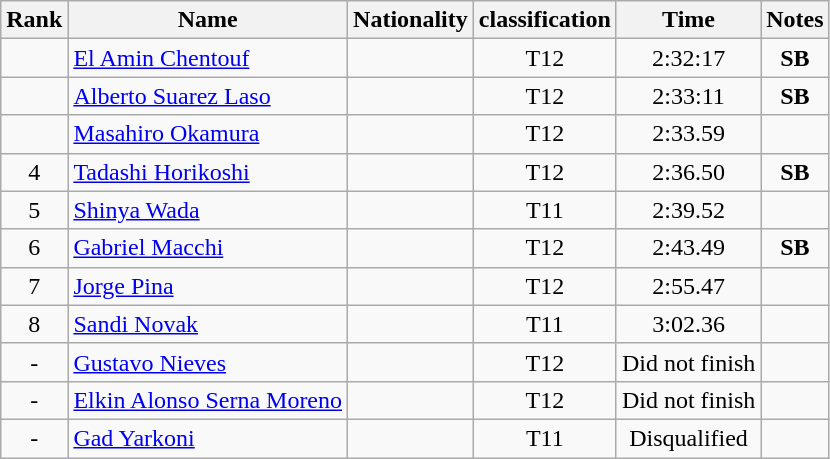<table class="wikitable sortable" style="text-align:center">
<tr>
<th>Rank</th>
<th>Name</th>
<th>Nationality</th>
<th>classification</th>
<th>Time</th>
<th>Notes</th>
</tr>
<tr>
<td></td>
<td align=left><a href='#'>El Amin Chentouf</a></td>
<td align=left></td>
<td>T12</td>
<td>2:32:17</td>
<td><strong>SB</strong></td>
</tr>
<tr>
<td></td>
<td align=left><a href='#'>Alberto Suarez Laso</a></td>
<td align=left></td>
<td>T12</td>
<td>2:33:11</td>
<td><strong>SB</strong></td>
</tr>
<tr>
<td></td>
<td align=left><a href='#'>Masahiro Okamura</a></td>
<td align=left></td>
<td>T12</td>
<td>2:33.59</td>
<td></td>
</tr>
<tr>
<td>4</td>
<td align=left><a href='#'>Tadashi Horikoshi</a></td>
<td align=left></td>
<td>T12</td>
<td>2:36.50</td>
<td><strong>SB</strong></td>
</tr>
<tr>
<td>5</td>
<td align=left><a href='#'>Shinya Wada</a></td>
<td align=left></td>
<td>T11</td>
<td>2:39.52</td>
<td></td>
</tr>
<tr>
<td>6</td>
<td align=left><a href='#'>Gabriel Macchi</a></td>
<td align=left></td>
<td>T12</td>
<td>2:43.49</td>
<td><strong>SB</strong></td>
</tr>
<tr>
<td>7</td>
<td align=left><a href='#'>Jorge Pina</a></td>
<td align=left></td>
<td>T12</td>
<td>2:55.47</td>
<td></td>
</tr>
<tr>
<td>8</td>
<td align=left><a href='#'>Sandi Novak</a></td>
<td align=left></td>
<td>T11</td>
<td>3:02.36</td>
<td></td>
</tr>
<tr>
<td>-</td>
<td align=left><a href='#'>Gustavo Nieves</a></td>
<td align=left></td>
<td>T12</td>
<td>Did not finish</td>
<td></td>
</tr>
<tr>
<td>-</td>
<td align=left><a href='#'>Elkin Alonso Serna Moreno</a></td>
<td align=left></td>
<td>T12</td>
<td>Did not finish</td>
<td></td>
</tr>
<tr>
<td>-</td>
<td align=left><a href='#'>Gad Yarkoni</a></td>
<td align=left></td>
<td>T11</td>
<td>Disqualified</td>
<td></td>
</tr>
</table>
